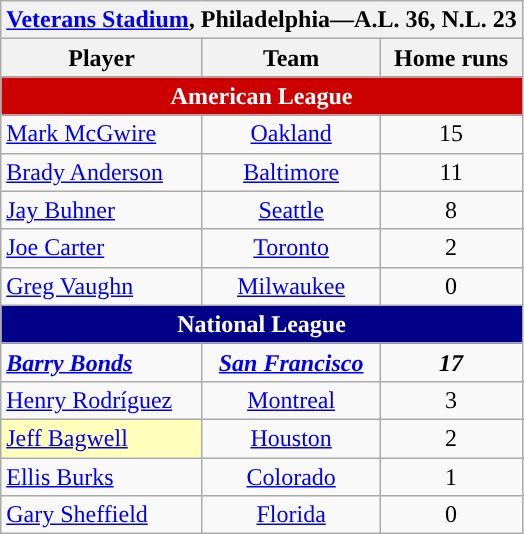<table class="wikitable" style="text-align:right;">
<tr>
<th colspan="3"><a href='#'>Veterans Stadium</a>, Philadelphia—A.L. 36, N.L. 23</th>
</tr>
<tr>
<th>Player</th>
<th>Team</th>
<th>Home runs</th>
</tr>
<tr>
<th colspan="3" style="text-align:center; background:#CC0001; color:#FFFFFF;">American League</th>
</tr>
<tr>
<td align="left"><a href='#'>Mark McGwire</a></td>
<td style="text-align:center;"><a href='#'>Oakland</a></td>
<td style="text-align:center;">15</td>
</tr>
<tr>
<td align="left"><a href='#'>Brady Anderson</a></td>
<td style="text-align:center;"><a href='#'>Baltimore</a></td>
<td style="text-align:center;">11</td>
</tr>
<tr>
<td align="left"><a href='#'>Jay Buhner</a></td>
<td style="text-align:center;"><a href='#'>Seattle</a></td>
<td style="text-align:center;">8</td>
</tr>
<tr>
<td align="left"><a href='#'>Joe Carter</a></td>
<td style="text-align:center;"><a href='#'>Toronto</a></td>
<td style="text-align:center;">2</td>
</tr>
<tr>
<td align="left"><a href='#'>Greg Vaughn</a></td>
<td style="text-align:center;"><a href='#'>Milwaukee</a></td>
<td style="text-align:center;">0</td>
</tr>
<tr>
<th colspan="3" style="text-align:center; background:#020088; color:#FFFFFF;">National League</th>
</tr>
<tr>
<td align="left"><strong><em><a href='#'>Barry Bonds</a></em></strong></td>
<td style="text-align:center;"><strong><em><a href='#'>San Francisco</a></em></strong></td>
<td style="text-align:center;"><strong><em>17</em></strong></td>
</tr>
<tr>
<td align="left"><a href='#'>Henry Rodríguez</a></td>
<td style="text-align:center;"><a href='#'>Montreal</a></td>
<td style="text-align:center;">3</td>
</tr>
<tr>
<td align="left" style="background:#ffb"><a href='#'>Jeff Bagwell</a></td>
<td style="text-align:center;"><a href='#'>Houston</a></td>
<td style="text-align:center;">2</td>
</tr>
<tr>
<td align="left"><a href='#'>Ellis Burks</a></td>
<td style="text-align:center;"><a href='#'>Colorado</a></td>
<td style="text-align:center;">1</td>
</tr>
<tr>
<td align="left"><a href='#'>Gary Sheffield</a></td>
<td style="text-align:center;"><a href='#'>Florida</a></td>
<td style="text-align:center;">0</td>
</tr>
</table>
